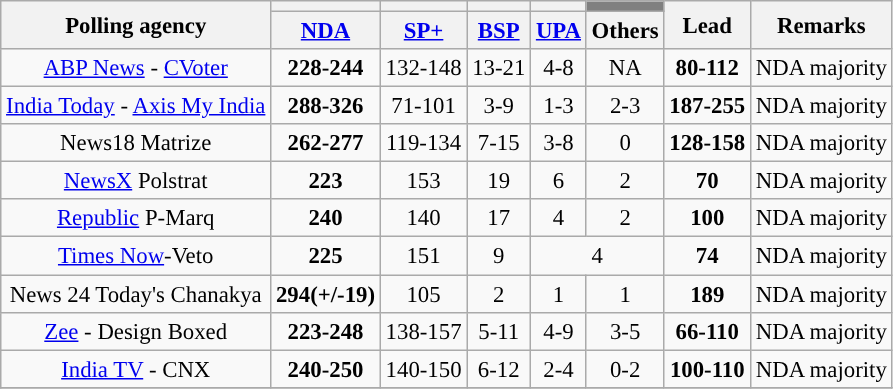<table class="wikitable sortable" style="text-align:center; font-size:95%">
<tr>
<th rowspan="2">Polling agency</th>
<th style="background:"></th>
<th style="background:"></th>
<th style="text-align:center; background:"></th>
<th style="text-align:center; background:"></th>
<th style="background:gray;"></th>
<th rowspan="2">Lead</th>
<th rowspan="2">Remarks</th>
</tr>
<tr>
<th><a href='#'>NDA</a></th>
<th><a href='#'>SP+</a></th>
<th><a href='#'>BSP</a></th>
<th><a href='#'>UPA</a></th>
<th>Others</th>
</tr>
<tr>
<td><a href='#'>ABP News</a> - <a href='#'>CVoter</a></td>
<td><strong>228-244</strong></td>
<td>132-148</td>
<td>13-21</td>
<td>4-8</td>
<td>NA</td>
<td><strong>80-112</strong></td>
<td>NDA majority</td>
</tr>
<tr>
<td><a href='#'>India Today</a> - <a href='#'>Axis My India</a></td>
<td><strong>288-326</strong></td>
<td>71-101</td>
<td>3-9</td>
<td>1-3</td>
<td>2-3</td>
<td><strong>187-255</strong></td>
<td>NDA majority</td>
</tr>
<tr>
<td>News18 Matrize</td>
<td><strong>262-277</strong></td>
<td>119-134</td>
<td>7-15</td>
<td>3-8</td>
<td>0</td>
<td><strong>128-158</strong></td>
<td>NDA majority</td>
</tr>
<tr>
<td><a href='#'>NewsX</a> Polstrat</td>
<td><strong>223</strong></td>
<td>153</td>
<td>19</td>
<td>6</td>
<td>2</td>
<td><strong>70</strong></td>
<td>NDA majority</td>
</tr>
<tr>
<td><a href='#'>Republic</a> P-Marq</td>
<td><strong>240</strong></td>
<td>140</td>
<td>17</td>
<td>4</td>
<td>2</td>
<td><strong>100</strong></td>
<td>NDA majority</td>
</tr>
<tr>
<td><a href='#'>Times Now</a>-Veto</td>
<td><strong>225</strong></td>
<td>151</td>
<td>9</td>
<td Colspan=2>4</td>
<td><strong>74</strong></td>
<td>NDA majority</td>
</tr>
<tr>
<td>News 24 Today's Chanakya</td>
<td><strong>294(+/-19)</strong></td>
<td>105</td>
<td>2</td>
<td>1</td>
<td>1</td>
<td><strong>189</strong></td>
<td>NDA majority</td>
</tr>
<tr>
<td><a href='#'>Zee</a> - Design Boxed</td>
<td><strong>223-248</strong></td>
<td>138-157</td>
<td>5-11</td>
<td>4-9</td>
<td>3-5</td>
<td><strong>66-110</strong></td>
<td>NDA majority</td>
</tr>
<tr>
<td><a href='#'>India TV</a> - CNX</td>
<td><strong>240-250</strong></td>
<td>140-150</td>
<td>6-12</td>
<td>2-4</td>
<td>0-2</td>
<td><strong>100-110</strong></td>
<td>NDA majority</td>
</tr>
<tr>
</tr>
</table>
